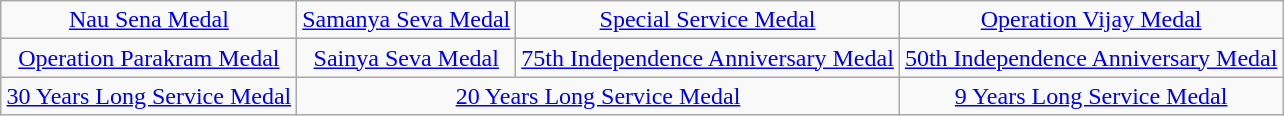<table class="wikitable" style="margin:1em auto; text-align:center;">
<tr>
<td><a href='#'>Nau Sena Medal</a></td>
<td><a href='#'>Samanya Seva Medal</a></td>
<td><a href='#'>Special Service Medal</a></td>
<td><a href='#'>Operation Vijay Medal</a></td>
</tr>
<tr>
<td><a href='#'>Operation Parakram Medal</a></td>
<td><a href='#'>Sainya Seva Medal</a></td>
<td><a href='#'>75th Independence Anniversary Medal</a></td>
<td><a href='#'>50th Independence Anniversary Medal</a></td>
</tr>
<tr>
<td><a href='#'>30 Years Long Service Medal</a></td>
<td colspan=2><a href='#'>20 Years Long Service Medal</a></td>
<td><a href='#'>9 Years Long Service Medal</a></td>
</tr>
</table>
